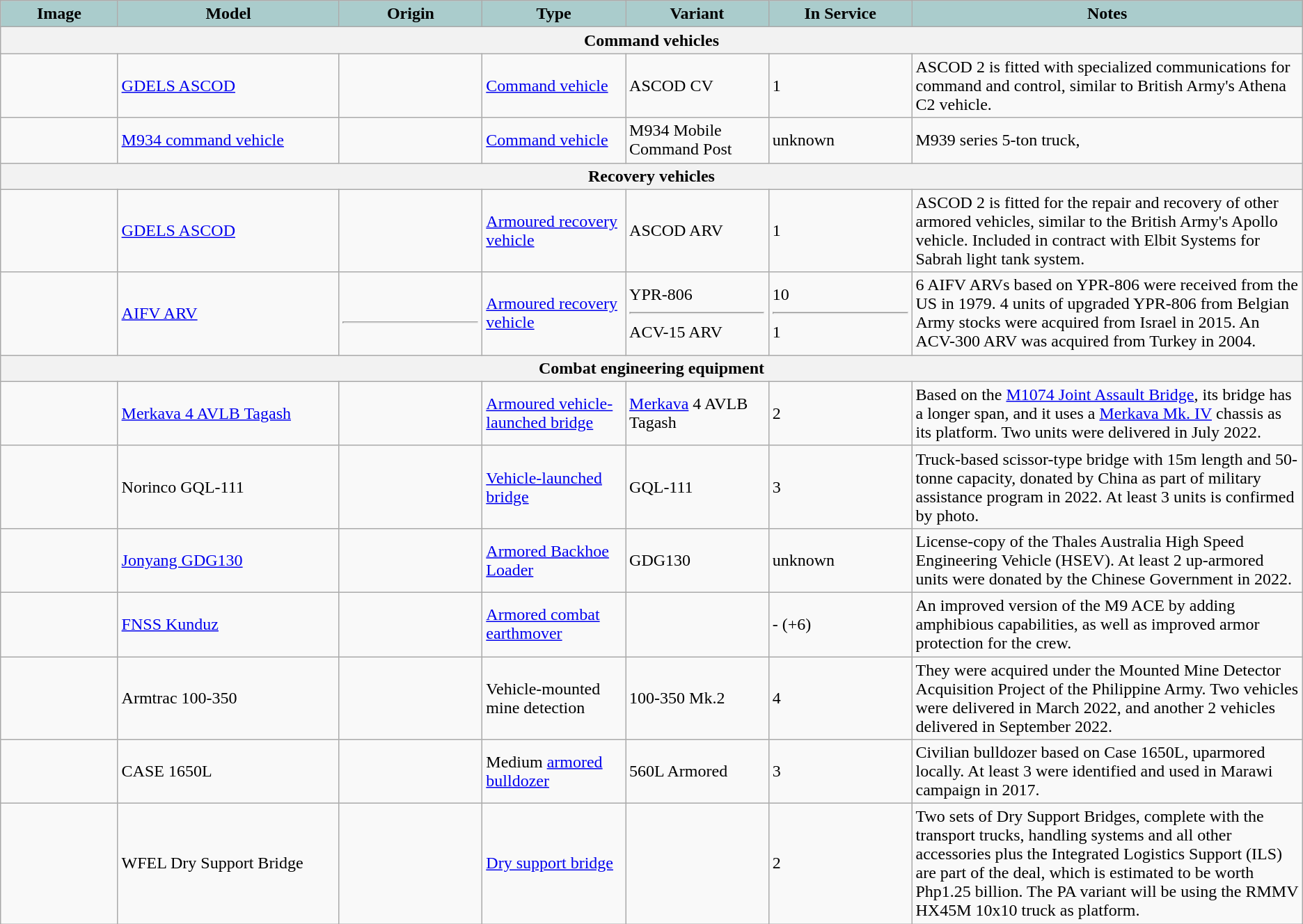<table class="wikitable">
<tr>
<th style="text-align: center; background:#acc; width:9%;">Image</th>
<th style="text-align: center; background:#acc; width:17%;">Model</th>
<th style="text-align: center; background:#acc; width:11%;">Origin</th>
<th style="text-align: center; background:#acc; width:11%;">Type</th>
<th style="text-align: center; background:#acc; width:11%;">Variant</th>
<th style="text-align: center; background:#acc; width:11%;">In Service</th>
<th style="text-align: center; background:#acc; width:30%;">Notes</th>
</tr>
<tr>
<th style="align: center;" colspan="7">Command vehicles</th>
</tr>
<tr>
<td></td>
<td><a href='#'>GDELS ASCOD</a></td>
<td><br></td>
<td><a href='#'>Command vehicle</a></td>
<td>ASCOD CV</td>
<td>1</td>
<td>ASCOD 2 is fitted with specialized communications for command and control, similar to British Army's Athena C2 vehicle.</td>
</tr>
<tr>
<td></td>
<td><a href='#'>M934 command vehicle</a></td>
<td></td>
<td><a href='#'>Command vehicle</a></td>
<td>M934 Mobile Command Post</td>
<td>unknown</td>
<td>M939 series 5-ton truck,</td>
</tr>
<tr>
<th style="align: center;" colspan="7">Recovery vehicles</th>
</tr>
<tr>
<td></td>
<td><a href='#'>GDELS ASCOD</a></td>
<td><br></td>
<td><a href='#'>Armoured recovery vehicle</a></td>
<td>ASCOD ARV</td>
<td>1</td>
<td>ASCOD 2 is fitted for the repair and recovery of other armored vehicles, similar to the British Army's Apollo vehicle. Included in contract with Elbit Systems for Sabrah light tank system.</td>
</tr>
<tr>
<td></td>
<td><a href='#'>AIFV ARV</a></td>
<td><br><hr></td>
<td><a href='#'>Armoured recovery vehicle</a></td>
<td>YPR-806<hr>ACV-15 ARV</td>
<td>10<hr>1</td>
<td>6 AIFV ARVs based on YPR-806 were received from the US in 1979. 4 units of upgraded YPR-806 from Belgian Army stocks were acquired from Israel in 2015. An ACV-300 ARV was acquired from Turkey in 2004.</td>
</tr>
<tr>
<th style="align: center;" colspan="7">Combat engineering equipment</th>
</tr>
<tr>
<td></td>
<td><a href='#'>Merkava 4 AVLB Tagash</a></td>
<td></td>
<td><a href='#'>Armoured vehicle-launched bridge</a></td>
<td><a href='#'>Merkava</a> 4 AVLB Tagash</td>
<td>2</td>
<td>Based on the <a href='#'>M1074 Joint Assault Bridge</a>, its bridge has a longer span, and it uses a <a href='#'>Merkava Mk. IV</a> chassis as its platform. Two units were delivered in July 2022.</td>
</tr>
<tr>
<td></td>
<td>Norinco GQL-111</td>
<td></td>
<td><a href='#'>Vehicle-launched bridge</a></td>
<td>GQL-111</td>
<td>3</td>
<td>Truck-based scissor-type bridge with 15m length and 50-tonne capacity, donated by China as part of military assistance program in 2022. At least 3 units is confirmed by photo.</td>
</tr>
<tr>
<td></td>
<td><a href='#'>Jonyang GDG130</a></td>
<td></td>
<td><a href='#'>Armored Backhoe Loader</a></td>
<td>GDG130</td>
<td>unknown</td>
<td>License-copy of the Thales Australia High Speed Engineering Vehicle (HSEV). At least 2 up-armored units were donated by the Chinese Government in 2022.</td>
</tr>
<tr>
<td></td>
<td><a href='#'>FNSS Kunduz</a></td>
<td></td>
<td><a href='#'>Armored combat earthmover</a></td>
<td></td>
<td>- (+6)</td>
<td>An improved version of the M9 ACE by adding amphibious capabilities, as well as improved armor protection for the crew.</td>
</tr>
<tr>
<td></td>
<td>Armtrac 100-350</td>
<td></td>
<td>Vehicle-mounted mine detection</td>
<td>100-350 Mk.2</td>
<td>4</td>
<td>They were acquired under the Mounted Mine Detector Acquisition Project of the Philippine Army. Two vehicles were delivered in March 2022, and another 2 vehicles delivered in September 2022.</td>
</tr>
<tr>
<td></td>
<td>CASE 1650L</td>
<td></td>
<td>Medium <a href='#'>armored bulldozer</a></td>
<td>560L Armored</td>
<td>3</td>
<td>Civilian bulldozer based on Case 1650L, uparmored locally. At least 3 were identified and used in Marawi campaign in 2017.</td>
</tr>
<tr>
<td></td>
<td>WFEL Dry Support Bridge</td>
<td></td>
<td><a href='#'>Dry support bridge</a></td>
<td></td>
<td>2</td>
<td>Two sets of Dry Support Bridges, complete with the transport trucks, handling systems and all other accessories plus the Integrated Logistics Support (ILS) are part of the deal, which is estimated to be worth Php1.25 billion. The PA variant will be using the RMMV HX45M 10x10 truck as platform.</td>
</tr>
</table>
